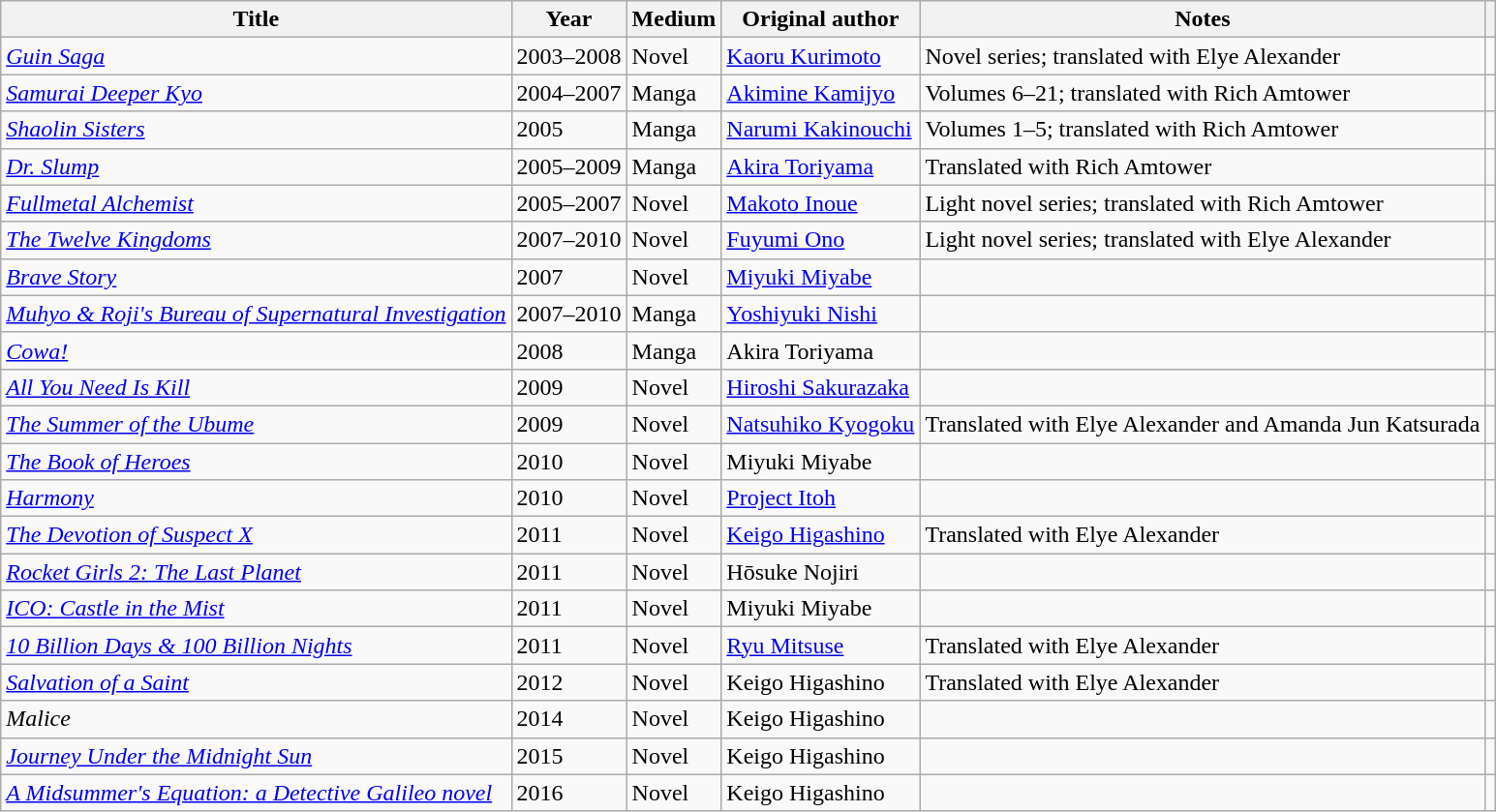<table class="wikitable" border="1">
<tr>
<th scope="col">Title</th>
<th scope="col">Year</th>
<th scope="col">Medium</th>
<th scope="col">Original author</th>
<th scope="col">Notes</th>
<th scope="col"></th>
</tr>
<tr>
<td><em><a href='#'>Guin Saga</a></em></td>
<td>2003–2008</td>
<td>Novel</td>
<td><a href='#'>Kaoru Kurimoto</a></td>
<td>Novel series; translated with Elye Alexander</td>
<td></td>
</tr>
<tr>
<td><em><a href='#'>Samurai Deeper Kyo</a></em></td>
<td>2004–2007</td>
<td>Manga</td>
<td><a href='#'>Akimine Kamijyo</a></td>
<td>Volumes 6–21; translated with Rich Amtower</td>
<td></td>
</tr>
<tr>
<td><em><a href='#'>Shaolin Sisters</a></em></td>
<td>2005</td>
<td>Manga</td>
<td><a href='#'>Narumi Kakinouchi</a></td>
<td>Volumes 1–5; translated with Rich Amtower</td>
<td></td>
</tr>
<tr>
<td><em><a href='#'>Dr. Slump</a></em></td>
<td>2005–2009</td>
<td>Manga</td>
<td><a href='#'>Akira Toriyama</a></td>
<td>Translated with Rich Amtower</td>
<td></td>
</tr>
<tr>
<td><em><a href='#'>Fullmetal Alchemist</a></em></td>
<td>2005–2007</td>
<td>Novel</td>
<td><a href='#'>Makoto Inoue</a></td>
<td>Light novel series; translated with Rich Amtower</td>
<td></td>
</tr>
<tr>
<td><em><a href='#'>The Twelve Kingdoms</a></em></td>
<td>2007–2010</td>
<td>Novel</td>
<td><a href='#'>Fuyumi Ono</a></td>
<td>Light novel series; translated with Elye Alexander</td>
<td></td>
</tr>
<tr>
<td><em><a href='#'>Brave Story</a></em></td>
<td>2007</td>
<td>Novel</td>
<td><a href='#'>Miyuki Miyabe</a></td>
<td></td>
<td></td>
</tr>
<tr>
<td><em><a href='#'>Muhyo & Roji's Bureau of Supernatural Investigation</a></em></td>
<td>2007–2010</td>
<td>Manga</td>
<td><a href='#'>Yoshiyuki Nishi</a></td>
<td></td>
<td></td>
</tr>
<tr>
<td><em><a href='#'>Cowa!</a></em></td>
<td>2008</td>
<td>Manga</td>
<td>Akira Toriyama</td>
<td></td>
<td></td>
</tr>
<tr>
<td><em><a href='#'>All You Need Is Kill</a></em></td>
<td>2009</td>
<td>Novel</td>
<td><a href='#'>Hiroshi Sakurazaka</a></td>
<td></td>
<td></td>
</tr>
<tr>
<td><em><a href='#'>The Summer of the Ubume</a></em></td>
<td>2009</td>
<td>Novel</td>
<td><a href='#'>Natsuhiko Kyogoku</a></td>
<td>Translated with Elye Alexander and Amanda Jun Katsurada</td>
<td></td>
</tr>
<tr>
<td><em><a href='#'>The Book of Heroes</a></em></td>
<td>2010</td>
<td>Novel</td>
<td>Miyuki Miyabe</td>
<td></td>
<td></td>
</tr>
<tr>
<td><em><a href='#'>Harmony</a></em></td>
<td>2010</td>
<td>Novel</td>
<td><a href='#'>Project Itoh</a></td>
<td></td>
<td></td>
</tr>
<tr>
<td><em><a href='#'>The Devotion of Suspect X</a></em></td>
<td>2011</td>
<td>Novel</td>
<td><a href='#'>Keigo Higashino</a></td>
<td>Translated with Elye Alexander</td>
<td></td>
</tr>
<tr>
<td><em><a href='#'>Rocket Girls 2: The Last Planet</a></em></td>
<td>2011</td>
<td>Novel</td>
<td>Hōsuke Nojiri</td>
<td></td>
<td></td>
</tr>
<tr>
<td><em><a href='#'>ICO: Castle in the Mist</a></em></td>
<td>2011</td>
<td>Novel</td>
<td>Miyuki Miyabe</td>
<td></td>
<td></td>
</tr>
<tr>
<td><em><a href='#'>10 Billion Days & 100 Billion Nights</a></em></td>
<td>2011</td>
<td>Novel</td>
<td><a href='#'>Ryu Mitsuse</a></td>
<td>Translated with Elye Alexander</td>
<td></td>
</tr>
<tr>
<td><em><a href='#'>Salvation of a Saint</a></em></td>
<td>2012</td>
<td>Novel</td>
<td>Keigo Higashino</td>
<td>Translated with Elye Alexander</td>
<td></td>
</tr>
<tr>
<td><em>Malice</em></td>
<td>2014</td>
<td>Novel</td>
<td>Keigo Higashino</td>
<td></td>
<td></td>
</tr>
<tr>
<td><em><a href='#'>Journey Under the Midnight Sun</a></em></td>
<td>2015</td>
<td>Novel</td>
<td>Keigo Higashino</td>
<td></td>
<td></td>
</tr>
<tr>
<td><em><a href='#'>A Midsummer's Equation: a Detective Galileo novel</a></em></td>
<td>2016</td>
<td>Novel</td>
<td>Keigo Higashino</td>
<td></td>
<td></td>
</tr>
</table>
